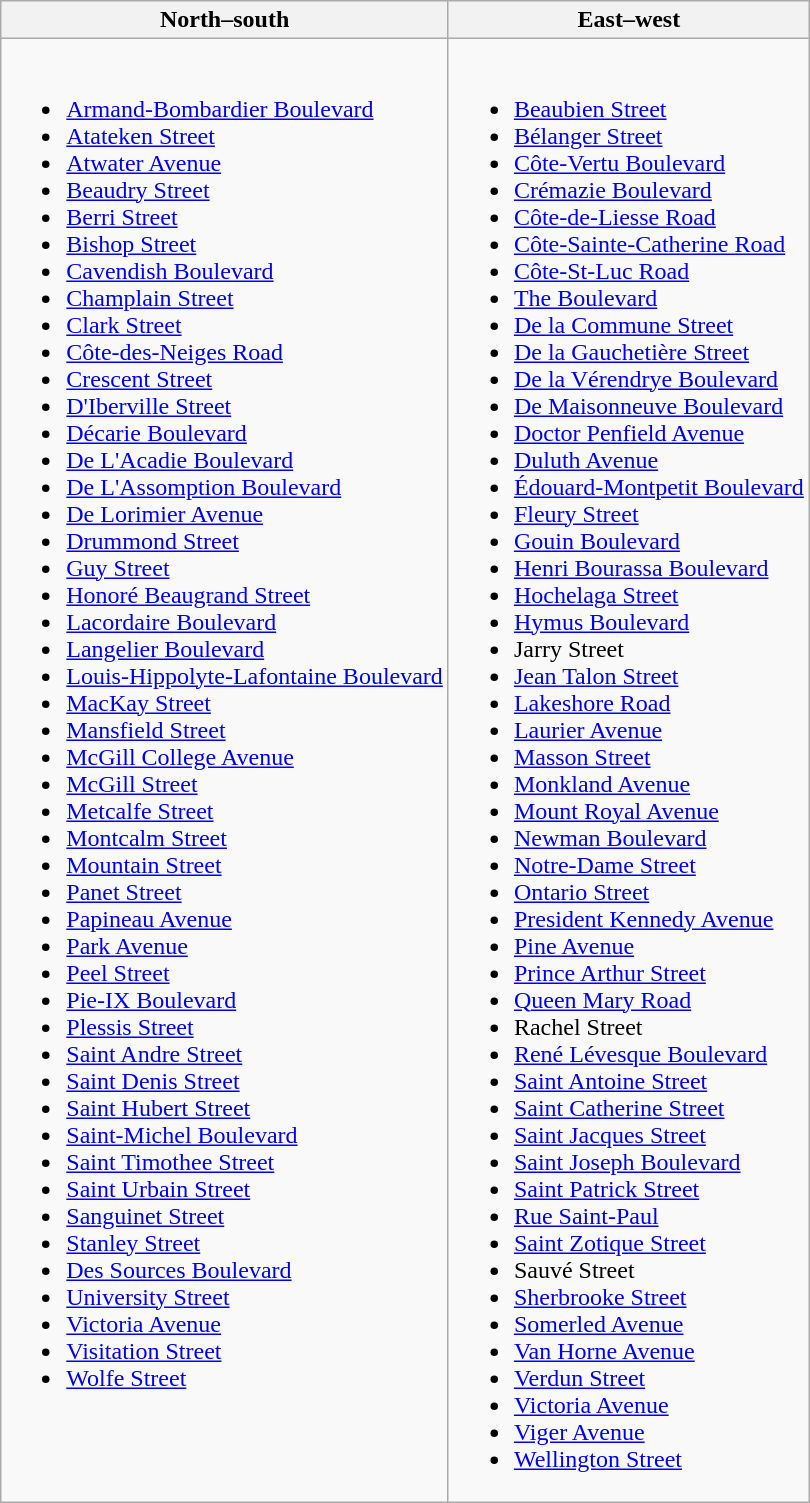<table class=wikitable>
<tr>
<th scope=col>North–south</th>
<th scope=col>East–west</th>
</tr>
<tr>
<td valign=top><br><ul><li><a href='#'>Armand-Bombardier Boulevard</a></li><li><a href='#'>Atateken Street</a></li><li><a href='#'>Atwater Avenue</a></li><li><a href='#'>Beaudry Street</a></li><li><a href='#'>Berri Street</a></li><li><a href='#'>Bishop Street</a></li><li><a href='#'>Cavendish Boulevard</a></li><li><a href='#'>Champlain Street</a></li><li><a href='#'>Clark Street</a></li><li><a href='#'>Côte-des-Neiges Road</a></li><li><a href='#'>Crescent Street</a></li><li><a href='#'>D'Iberville Street</a></li><li><a href='#'>Décarie Boulevard</a></li><li><a href='#'>De L'Acadie Boulevard</a></li><li><a href='#'>De L'Assomption Boulevard</a></li><li><a href='#'>De Lorimier Avenue</a></li><li><a href='#'>Drummond Street</a></li><li><a href='#'>Guy Street</a></li><li><a href='#'>Honoré Beaugrand Street</a></li><li><a href='#'>Lacordaire Boulevard</a></li><li><a href='#'>Langelier Boulevard</a></li><li><a href='#'>Louis-Hippolyte-Lafontaine Boulevard</a></li><li><a href='#'>MacKay Street</a></li><li><a href='#'>Mansfield Street</a></li><li><a href='#'>McGill College Avenue</a></li><li><a href='#'>McGill Street</a></li><li><a href='#'>Metcalfe Street</a></li><li><a href='#'>Montcalm Street</a></li><li><a href='#'>Mountain Street</a></li><li><a href='#'>Panet Street</a></li><li><a href='#'>Papineau Avenue</a></li><li><a href='#'>Park Avenue</a></li><li><a href='#'>Peel Street</a></li><li><a href='#'>Pie-IX Boulevard</a></li><li><a href='#'>Plessis Street</a></li><li><a href='#'>Saint Andre Street</a></li><li><a href='#'>Saint Denis Street</a></li><li><a href='#'>Saint Hubert Street</a></li><li><a href='#'>Saint-Michel Boulevard</a></li><li><a href='#'>Saint Timothee Street</a></li><li><a href='#'>Saint Urbain Street</a></li><li><a href='#'>Sanguinet Street</a></li><li><a href='#'>Stanley Street</a></li><li><a href='#'>Des Sources Boulevard</a></li><li><a href='#'>University Street</a></li><li><a href='#'>Victoria Avenue</a></li><li><a href='#'>Visitation Street</a></li><li><a href='#'>Wolfe Street</a></li></ul></td>
<td><br><ul><li><a href='#'>Beaubien Street</a></li><li><a href='#'>Bélanger Street</a></li><li><a href='#'>Côte-Vertu Boulevard</a></li><li><a href='#'>Crémazie Boulevard</a></li><li><a href='#'>Côte-de-Liesse Road</a> </li><li><a href='#'>Côte-Sainte-Catherine Road</a></li><li><a href='#'>Côte-St-Luc Road</a></li><li><a href='#'>The Boulevard</a></li><li><a href='#'>De la Commune Street</a></li><li><a href='#'>De la Gauchetière Street</a></li><li><a href='#'>De la Vérendrye Boulevard</a></li><li><a href='#'>De Maisonneuve Boulevard</a></li><li><a href='#'>Doctor Penfield Avenue</a></li><li><a href='#'>Duluth Avenue</a></li><li><a href='#'>Édouard-Montpetit Boulevard</a></li><li><a href='#'>Fleury Street</a></li><li><a href='#'>Gouin Boulevard</a></li><li><a href='#'>Henri Bourassa Boulevard</a></li><li><a href='#'>Hochelaga Street</a></li><li><a href='#'>Hymus Boulevard</a></li><li>Jarry Street</li><li><a href='#'>Jean Talon Street</a></li><li><a href='#'>Lakeshore Road</a></li><li><a href='#'>Laurier Avenue</a></li><li><a href='#'>Masson Street</a></li><li><a href='#'>Monkland Avenue</a></li><li><a href='#'>Mount Royal Avenue</a></li><li><a href='#'>Newman Boulevard</a></li><li><a href='#'>Notre-Dame Street</a></li><li><a href='#'>Ontario Street</a></li><li><a href='#'>President Kennedy Avenue</a></li><li><a href='#'>Pine Avenue</a></li><li><a href='#'>Prince Arthur Street</a></li><li><a href='#'>Queen Mary Road</a></li><li>Rachel Street</li><li><a href='#'>René Lévesque Boulevard</a></li><li><a href='#'>Saint Antoine Street</a></li><li><a href='#'>Saint Catherine Street</a></li><li><a href='#'>Saint Jacques Street</a></li><li><a href='#'>Saint Joseph Boulevard</a></li><li><a href='#'>Saint Patrick Street</a></li><li><a href='#'>Rue Saint-Paul</a></li><li><a href='#'>Saint Zotique Street</a></li><li>Sauvé Street</li><li><a href='#'>Sherbrooke Street</a></li><li><a href='#'>Somerled Avenue</a></li><li><a href='#'>Van Horne Avenue</a></li><li><a href='#'>Verdun Street</a></li><li><a href='#'>Victoria Avenue</a></li><li><a href='#'>Viger Avenue</a></li><li><a href='#'>Wellington Street</a></li></ul></td>
</tr>
</table>
